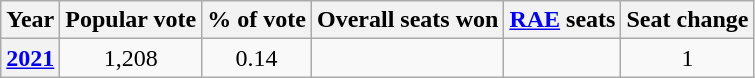<table class="wikitable" style="text-align:center">
<tr>
<th>Year</th>
<th>Popular vote</th>
<th>% of vote</th>
<th>Overall seats won</th>
<th><a href='#'>R</a><a href='#'>AE</a> seats</th>
<th>Seat change</th>
</tr>
<tr>
<th><a href='#'>2021</a></th>
<td>1,208</td>
<td>0.14</td>
<td></td>
<td></td>
<td> 1</td>
</tr>
</table>
